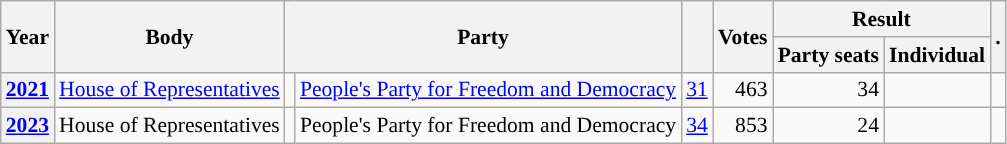<table class="wikitable plainrowheaders sortable" border=2 cellpadding=4 cellspacing=0 style="border: 1px #aaa solid; font-size: 90%; text-align:center;">
<tr>
<th scope="col" rowspan=2>Year</th>
<th scope="col" rowspan=2>Body</th>
<th scope="col" colspan=2 rowspan=2>Party</th>
<th scope="col" rowspan=2></th>
<th scope="col" rowspan=2>Votes</th>
<th scope="colgroup" colspan=2>Result</th>
<th scope="col" rowspan=2 class="unsortable">.</th>
</tr>
<tr>
<th scope="col">Party seats</th>
<th scope="col">Individual</th>
</tr>
<tr>
<th scope="row"><a href='#'>2021</a></th>
<td><a href='#'>House of Representatives</a></td>
<td style="background-color:"></td>
<td><a href='#'>People's Party for Freedom and Democracy</a></td>
<td style=text-align:right><a href='#'>31</a></td>
<td style=text-align:right>463</td>
<td style=text-align:right>34</td>
<td></td>
<td></td>
</tr>
<tr>
<th scope="row"><a href='#'>2023</a></th>
<td>House of Representatives</td>
<td style="background-color:"></td>
<td>People's Party for Freedom and Democracy</td>
<td style=text-align:right><a href='#'>34</a></td>
<td style=text-align:right>853</td>
<td style=text-align:right>24</td>
<td></td>
<td></td>
</tr>
</table>
